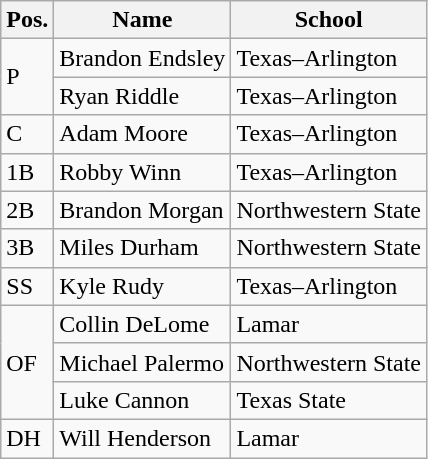<table class=wikitable>
<tr>
<th>Pos.</th>
<th>Name</th>
<th>School</th>
</tr>
<tr>
<td rowspan=2>P</td>
<td>Brandon Endsley</td>
<td>Texas–Arlington</td>
</tr>
<tr>
<td>Ryan Riddle</td>
<td>Texas–Arlington</td>
</tr>
<tr>
<td>C</td>
<td>Adam Moore</td>
<td>Texas–Arlington</td>
</tr>
<tr>
<td>1B</td>
<td>Robby Winn</td>
<td>Texas–Arlington</td>
</tr>
<tr>
<td>2B</td>
<td>Brandon Morgan</td>
<td>Northwestern State</td>
</tr>
<tr>
<td>3B</td>
<td>Miles Durham</td>
<td>Northwestern State</td>
</tr>
<tr>
<td>SS</td>
<td>Kyle Rudy</td>
<td>Texas–Arlington</td>
</tr>
<tr>
<td rowspan=3>OF</td>
<td>Collin DeLome</td>
<td>Lamar</td>
</tr>
<tr>
<td>Michael Palermo</td>
<td>Northwestern State</td>
</tr>
<tr>
<td>Luke Cannon</td>
<td>Texas State</td>
</tr>
<tr>
<td>DH</td>
<td>Will Henderson</td>
<td>Lamar</td>
</tr>
</table>
